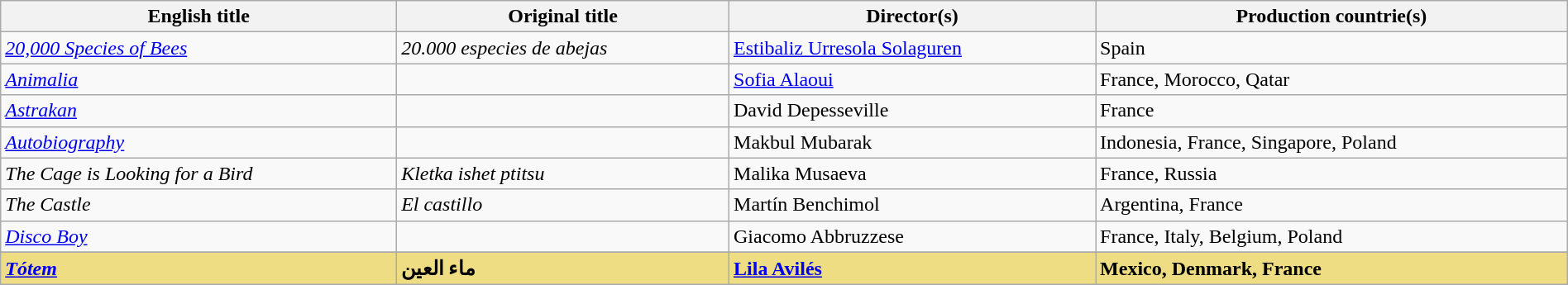<table class="sortable wikitable" style="width:100%; margin-bottom:4px" cellpadding="5">
<tr>
<th scope="col">English title</th>
<th scope="col">Original title</th>
<th scope="col">Director(s)</th>
<th scope="col">Production countrie(s)</th>
</tr>
<tr>
<td><em><a href='#'>20,000 Species of Bees</a></em></td>
<td><em>20.000 especies de abejas</em></td>
<td><a href='#'>Estibaliz Urresola Solaguren</a></td>
<td>Spain</td>
</tr>
<tr>
<td><em><a href='#'>Animalia</a></em></td>
<td></td>
<td><a href='#'>Sofia Alaoui</a></td>
<td>France, Morocco, Qatar</td>
</tr>
<tr>
<td><em><a href='#'>Astrakan</a></em></td>
<td></td>
<td>David Depesseville</td>
<td>France</td>
</tr>
<tr>
<td><em><a href='#'>Autobiography</a></em></td>
<td></td>
<td>Makbul Mubarak</td>
<td>Indonesia, France, Singapore, Poland</td>
</tr>
<tr>
<td><em>The Cage is Looking for a Bird</em></td>
<td><em>Kletka ishet ptitsu</em></td>
<td>Malika Musaeva</td>
<td>France, Russia</td>
</tr>
<tr>
<td><em>The Castle</em></td>
<td><em>El castillo</em></td>
<td>Martín Benchimol</td>
<td>Argentina, France</td>
</tr>
<tr>
<td><em><a href='#'>Disco Boy</a></em></td>
<td></td>
<td>Giacomo Abbruzzese</td>
<td>France, Italy, Belgium, Poland</td>
</tr>
<tr>
</tr>
<tr style="background:#EEDD82;">
<td><strong><em><a href='#'>Tótem</a></em></strong></td>
<td><strong>ماء العين</strong></td>
<td><strong><a href='#'>Lila Avilés</a></strong></td>
<td><strong>Mexico, Denmark, France</strong></td>
</tr>
</table>
